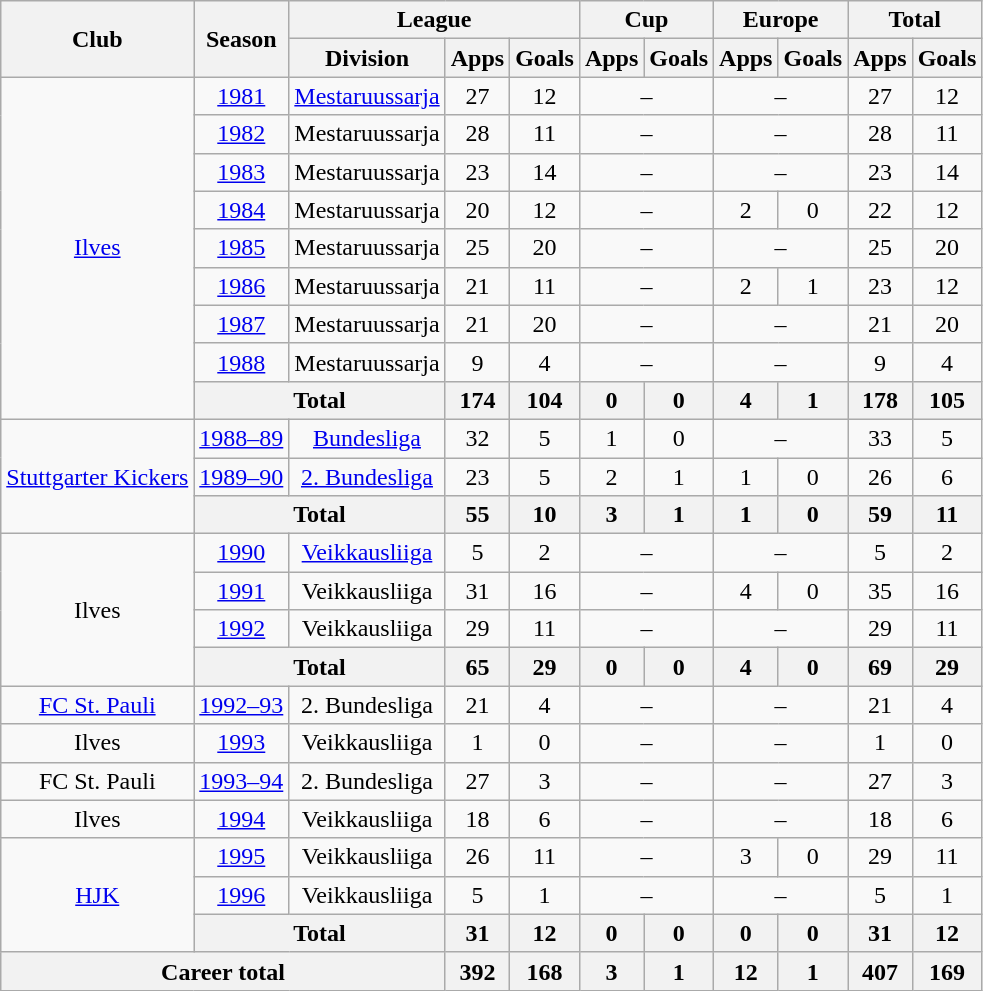<table class="wikitable" style="text-align:center">
<tr>
<th rowspan="2">Club</th>
<th rowspan="2">Season</th>
<th colspan="3">League</th>
<th colspan="2">Cup</th>
<th colspan="2">Europe</th>
<th colspan="2">Total</th>
</tr>
<tr>
<th>Division</th>
<th>Apps</th>
<th>Goals</th>
<th>Apps</th>
<th>Goals</th>
<th>Apps</th>
<th>Goals</th>
<th>Apps</th>
<th>Goals</th>
</tr>
<tr>
<td rowspan="9"><a href='#'>Ilves</a></td>
<td><a href='#'>1981</a></td>
<td><a href='#'>Mestaruussarja</a></td>
<td>27</td>
<td>12</td>
<td colspan="2">–</td>
<td colspan="2">–</td>
<td>27</td>
<td>12</td>
</tr>
<tr>
<td><a href='#'>1982</a></td>
<td>Mestaruussarja</td>
<td>28</td>
<td>11</td>
<td colspan="2">–</td>
<td colspan="2">–</td>
<td>28</td>
<td>11</td>
</tr>
<tr>
<td><a href='#'>1983</a></td>
<td>Mestaruussarja</td>
<td>23</td>
<td>14</td>
<td colspan="2">–</td>
<td colspan="2">–</td>
<td>23</td>
<td>14</td>
</tr>
<tr>
<td><a href='#'>1984</a></td>
<td>Mestaruussarja</td>
<td>20</td>
<td>12</td>
<td colspan="2">–</td>
<td>2</td>
<td>0</td>
<td>22</td>
<td>12</td>
</tr>
<tr>
<td><a href='#'>1985</a></td>
<td>Mestaruussarja</td>
<td>25</td>
<td>20</td>
<td colspan="2">–</td>
<td colspan="2">–</td>
<td>25</td>
<td>20</td>
</tr>
<tr>
<td><a href='#'>1986</a></td>
<td>Mestaruussarja</td>
<td>21</td>
<td>11</td>
<td colspan="2">–</td>
<td>2</td>
<td>1</td>
<td>23</td>
<td>12</td>
</tr>
<tr>
<td><a href='#'>1987</a></td>
<td>Mestaruussarja</td>
<td>21</td>
<td>20</td>
<td colspan="2">–</td>
<td colspan="2">–</td>
<td>21</td>
<td>20</td>
</tr>
<tr>
<td><a href='#'>1988</a></td>
<td>Mestaruussarja</td>
<td>9</td>
<td>4</td>
<td colspan="2">–</td>
<td colspan="2">–</td>
<td>9</td>
<td>4</td>
</tr>
<tr>
<th colspan="2">Total</th>
<th>174</th>
<th>104</th>
<th>0</th>
<th>0</th>
<th>4</th>
<th>1</th>
<th>178</th>
<th>105</th>
</tr>
<tr>
<td rowspan="3"><a href='#'>Stuttgarter Kickers</a></td>
<td><a href='#'>1988–89</a></td>
<td><a href='#'>Bundesliga</a></td>
<td>32</td>
<td>5</td>
<td>1</td>
<td>0</td>
<td colspan="2">–</td>
<td>33</td>
<td>5</td>
</tr>
<tr>
<td><a href='#'>1989–90</a></td>
<td><a href='#'>2. Bundesliga</a></td>
<td>23</td>
<td>5</td>
<td>2</td>
<td>1</td>
<td>1</td>
<td>0</td>
<td>26</td>
<td>6</td>
</tr>
<tr>
<th colspan="2">Total</th>
<th>55</th>
<th>10</th>
<th>3</th>
<th>1</th>
<th>1</th>
<th>0</th>
<th>59</th>
<th>11</th>
</tr>
<tr>
<td rowspan="4">Ilves</td>
<td><a href='#'>1990</a></td>
<td><a href='#'>Veikkausliiga</a></td>
<td>5</td>
<td>2</td>
<td colspan="2">–</td>
<td colspan="2">–</td>
<td>5</td>
<td>2</td>
</tr>
<tr>
<td><a href='#'>1991</a></td>
<td>Veikkausliiga</td>
<td>31</td>
<td>16</td>
<td colspan="2">–</td>
<td>4</td>
<td>0</td>
<td>35</td>
<td>16</td>
</tr>
<tr>
<td><a href='#'>1992</a></td>
<td>Veikkausliiga</td>
<td>29</td>
<td>11</td>
<td colspan="2">–</td>
<td colspan="2">–</td>
<td>29</td>
<td>11</td>
</tr>
<tr>
<th colspan="2">Total</th>
<th>65</th>
<th>29</th>
<th>0</th>
<th>0</th>
<th>4</th>
<th>0</th>
<th>69</th>
<th>29</th>
</tr>
<tr>
<td><a href='#'>FC St. Pauli</a></td>
<td><a href='#'>1992–93</a></td>
<td>2. Bundesliga</td>
<td>21</td>
<td>4</td>
<td colspan="2">–</td>
<td colspan="2">–</td>
<td>21</td>
<td>4</td>
</tr>
<tr>
<td>Ilves</td>
<td><a href='#'>1993</a></td>
<td>Veikkausliiga</td>
<td>1</td>
<td>0</td>
<td colspan="2">–</td>
<td colspan="2">–</td>
<td>1</td>
<td>0</td>
</tr>
<tr>
<td>FC St. Pauli</td>
<td><a href='#'>1993–94</a></td>
<td>2. Bundesliga</td>
<td>27</td>
<td>3</td>
<td colspan="2">–</td>
<td colspan="2">–</td>
<td>27</td>
<td>3</td>
</tr>
<tr>
<td>Ilves</td>
<td><a href='#'>1994</a></td>
<td>Veikkausliiga</td>
<td>18</td>
<td>6</td>
<td colspan="2">–</td>
<td colspan="2">–</td>
<td>18</td>
<td>6</td>
</tr>
<tr>
<td rowspan="3"><a href='#'>HJK</a></td>
<td><a href='#'>1995</a></td>
<td>Veikkausliiga</td>
<td>26</td>
<td>11</td>
<td colspan="2">–</td>
<td>3</td>
<td>0</td>
<td>29</td>
<td>11</td>
</tr>
<tr>
<td><a href='#'>1996</a></td>
<td>Veikkausliiga</td>
<td>5</td>
<td>1</td>
<td colspan="2">–</td>
<td colspan="2">–</td>
<td>5</td>
<td>1</td>
</tr>
<tr>
<th colspan="2">Total</th>
<th>31</th>
<th>12</th>
<th>0</th>
<th>0</th>
<th>0</th>
<th>0</th>
<th>31</th>
<th>12</th>
</tr>
<tr>
<th colspan="3">Career total</th>
<th>392</th>
<th>168</th>
<th>3</th>
<th>1</th>
<th>12</th>
<th>1</th>
<th>407</th>
<th>169</th>
</tr>
</table>
